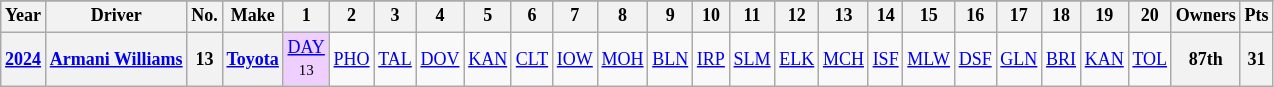<table class="wikitable" style="text-align:center; font-size:75%">
<tr>
</tr>
<tr>
<th>Year</th>
<th>Driver</th>
<th>No.</th>
<th>Make</th>
<th>1</th>
<th>2</th>
<th>3</th>
<th>4</th>
<th>5</th>
<th>6</th>
<th>7</th>
<th>8</th>
<th>9</th>
<th>10</th>
<th>11</th>
<th>12</th>
<th>13</th>
<th>14</th>
<th>15</th>
<th>16</th>
<th>17</th>
<th>18</th>
<th>19</th>
<th>20</th>
<th>Owners</th>
<th>Pts</th>
</tr>
<tr>
<th><a href='#'>2024</a></th>
<th><a href='#'>Armani Williams</a></th>
<th>13</th>
<th><a href='#'>Toyota</a></th>
<td style="background:#EFCFFF;"><a href='#'>DAY</a><br><small>13</small></td>
<td><a href='#'>PHO</a></td>
<td><a href='#'>TAL</a></td>
<td><a href='#'>DOV</a></td>
<td><a href='#'>KAN</a></td>
<td><a href='#'>CLT</a></td>
<td><a href='#'>IOW</a></td>
<td><a href='#'>MOH</a></td>
<td><a href='#'>BLN</a></td>
<td><a href='#'>IRP</a></td>
<td><a href='#'>SLM</a></td>
<td><a href='#'>ELK</a></td>
<td><a href='#'>MCH</a></td>
<td><a href='#'>ISF</a></td>
<td><a href='#'>MLW</a></td>
<td><a href='#'>DSF</a></td>
<td><a href='#'>GLN</a></td>
<td><a href='#'>BRI</a></td>
<td><a href='#'>KAN</a></td>
<td><a href='#'>TOL</a></td>
<th>87th</th>
<th>31</th>
</tr>
</table>
